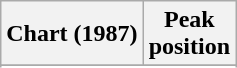<table class="wikitable sortable plainrowheaders" style="text-align:center">
<tr>
<th scope="col">Chart (1987)</th>
<th scope="col">Peak<br>position</th>
</tr>
<tr>
</tr>
<tr>
</tr>
<tr>
</tr>
<tr>
</tr>
</table>
